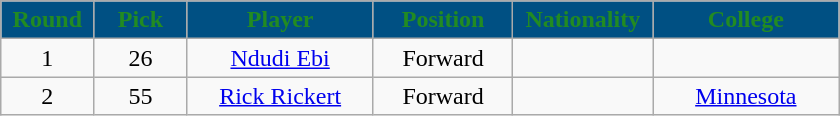<table class="wikitable">
<tr>
<th style="background:#005083; color:#228B22" width="10%">Round</th>
<th style="background:#005083; color:#228B22" width="10%">Pick</th>
<th style="background:#005083; color:#228B22" width="20%">Player</th>
<th style="background:#005083; color:#228B22" width="15%">Position</th>
<th style="background:#005083; color:#228B22" width="15%">Nationality</th>
<th style="background:#005083; color:#228B22" width="20%">College</th>
</tr>
<tr style="text-align: center">
<td>1</td>
<td>26</td>
<td><a href='#'>Ndudi Ebi</a></td>
<td>Forward</td>
<td></td>
<td></td>
</tr>
<tr style="text-align: center">
<td>2</td>
<td>55</td>
<td><a href='#'>Rick Rickert</a></td>
<td>Forward</td>
<td></td>
<td><a href='#'>Minnesota</a></td>
</tr>
</table>
